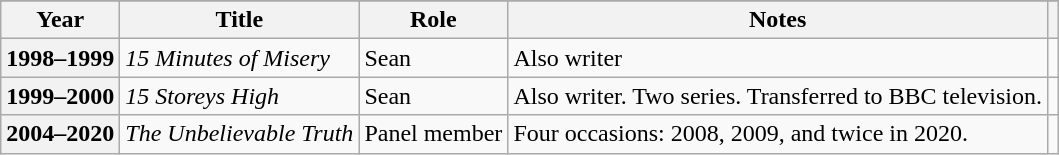<table class="wikitable";>
<tr>
</tr>
<tr style="text-align:center;">
<th scope=col>Year</th>
<th scope=col>Title</th>
<th scope=col>Role</th>
<th scope=col>Notes</th>
<th scope=col></th>
</tr>
<tr>
<th scope="row">1998–1999</th>
<td><em>15 Minutes of Misery</em></td>
<td>Sean</td>
<td>Also writer</td>
<td></td>
</tr>
<tr>
<th scope="row">1999–2000</th>
<td><em>15 Storeys High</em></td>
<td>Sean</td>
<td>Also writer. Two series. Transferred to BBC television.</td>
<td></td>
</tr>
<tr>
<th scope="row">2004–2020</th>
<td><em>The Unbelievable Truth</em></td>
<td>Panel member</td>
<td>Four occasions: 2008, 2009, and twice in 2020.</td>
<td></td>
</tr>
</table>
